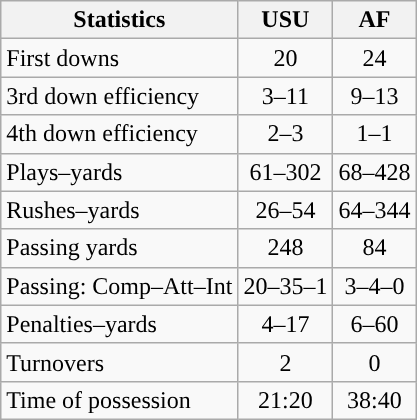<table class="wikitable">
<tr>
<th>Statistics</th>
<th>USU</th>
<th>AF</th>
</tr>
<tr>
<td>First downs</td>
<td align=center>20</td>
<td align=center>24</td>
</tr>
<tr>
<td>3rd down efficiency</td>
<td align=center>3–11</td>
<td align=center>9–13</td>
</tr>
<tr>
<td>4th down efficiency</td>
<td align=center>2–3</td>
<td align=center>1–1</td>
</tr>
<tr>
<td>Plays–yards</td>
<td align=center>61–302</td>
<td align=center>68–428</td>
</tr>
<tr>
<td>Rushes–yards</td>
<td align=center>26–54</td>
<td align=center>64–344</td>
</tr>
<tr>
<td>Passing yards</td>
<td align=center>248</td>
<td align=center>84</td>
</tr>
<tr>
<td>Passing: Comp–Att–Int</td>
<td align=center>20–35–1</td>
<td align=center>3–4–0</td>
</tr>
<tr>
<td>Penalties–yards</td>
<td align=center>4–17</td>
<td align=center>6–60</td>
</tr>
<tr>
<td>Turnovers</td>
<td align=center>2</td>
<td align=center>0</td>
</tr>
<tr>
<td>Time of possession</td>
<td align=center>21:20</td>
<td align=center>38:40</td>
</tr>
</table>
